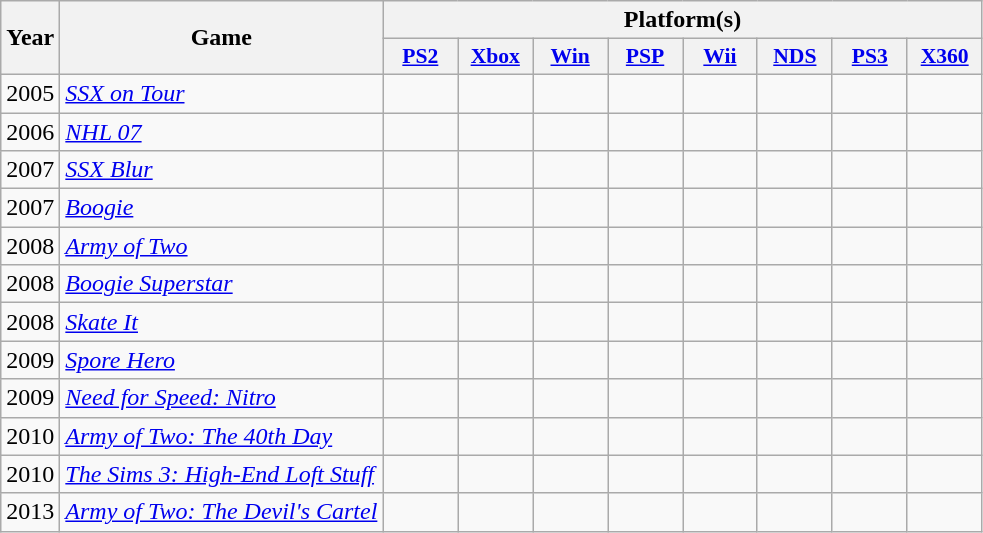<table class="wikitable sortable">
<tr>
<th rowspan="2">Year</th>
<th rowspan="2">Game</th>
<th colspan="8">Platform(s)</th>
</tr>
<tr>
<th style="width:3em; font-size:90%" class="unsortable"><a href='#'>PS2</a></th>
<th style="width:3em; font-size:90%" class="unsortable"><a href='#'>Xbox</a></th>
<th style="width:3em; font-size:90%" class="unsortable"><a href='#'>Win</a></th>
<th style="width:3em; font-size:90%" class="unsortable"><a href='#'>PSP</a></th>
<th style="width:3em; font-size:90%" class="unsortable"><a href='#'>Wii</a></th>
<th style="width:3em; font-size:90%" class="unsortable"><a href='#'>NDS</a></th>
<th style="width:3em; font-size:90%" class="unsortable"><a href='#'>PS3</a></th>
<th style="width:3em; font-size:90%" class="unsortable"><a href='#'>X360</a></th>
</tr>
<tr>
<td>2005</td>
<td><em><a href='#'>SSX on Tour</a></em></td>
<td></td>
<td></td>
<td></td>
<td></td>
<td></td>
<td></td>
<td></td>
<td></td>
</tr>
<tr>
<td>2006</td>
<td><em><a href='#'>NHL 07</a></em></td>
<td></td>
<td></td>
<td></td>
<td></td>
<td></td>
<td></td>
<td></td>
<td></td>
</tr>
<tr>
<td>2007</td>
<td><em><a href='#'>SSX Blur</a></em></td>
<td></td>
<td></td>
<td></td>
<td></td>
<td></td>
<td></td>
<td></td>
<td></td>
</tr>
<tr>
<td>2007</td>
<td><em><a href='#'>Boogie</a></em></td>
<td></td>
<td></td>
<td></td>
<td></td>
<td></td>
<td></td>
<td></td>
<td></td>
</tr>
<tr>
<td>2008</td>
<td><em><a href='#'>Army of Two</a></em></td>
<td></td>
<td></td>
<td></td>
<td></td>
<td></td>
<td></td>
<td></td>
<td></td>
</tr>
<tr>
<td>2008</td>
<td><em><a href='#'>Boogie Superstar</a></em></td>
<td></td>
<td></td>
<td></td>
<td></td>
<td></td>
<td></td>
<td></td>
<td></td>
</tr>
<tr>
<td>2008</td>
<td><em><a href='#'>Skate It</a></em></td>
<td></td>
<td></td>
<td></td>
<td></td>
<td></td>
<td></td>
<td></td>
<td></td>
</tr>
<tr>
<td>2009</td>
<td><em><a href='#'>Spore Hero</a></em></td>
<td></td>
<td></td>
<td></td>
<td></td>
<td></td>
<td></td>
<td></td>
<td></td>
</tr>
<tr>
<td>2009</td>
<td><em><a href='#'>Need for Speed: Nitro</a></em></td>
<td></td>
<td></td>
<td></td>
<td></td>
<td></td>
<td></td>
<td></td>
<td></td>
</tr>
<tr>
<td>2010</td>
<td><em><a href='#'>Army of Two: The 40th Day</a></em></td>
<td></td>
<td></td>
<td></td>
<td></td>
<td></td>
<td></td>
<td></td>
<td></td>
</tr>
<tr>
<td>2010</td>
<td><em><a href='#'>The Sims 3: High-End Loft Stuff</a></em></td>
<td></td>
<td></td>
<td></td>
<td></td>
<td></td>
<td></td>
<td></td>
<td></td>
</tr>
<tr>
<td>2013</td>
<td><em><a href='#'>Army of Two: The Devil's Cartel</a></em></td>
<td></td>
<td></td>
<td></td>
<td></td>
<td></td>
<td></td>
<td></td>
<td></td>
</tr>
</table>
